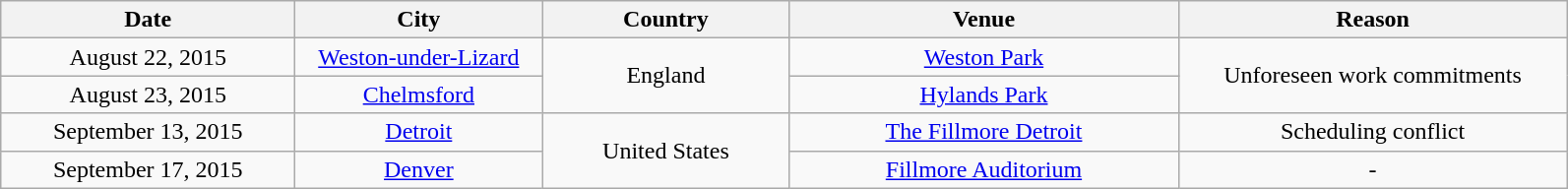<table class="wikitable" style="text-align:center;">
<tr>
<th scope="col" style="width:12em;">Date</th>
<th scope="col" style="width:10em;">City</th>
<th scope="col" style="width:10em;">Country</th>
<th scope="col" style="width:16em;">Venue</th>
<th scope="col" style="width:16em;">Reason</th>
</tr>
<tr>
<td>August 22, 2015</td>
<td><a href='#'>Weston-under-Lizard</a></td>
<td rowspan="2">England</td>
<td><a href='#'>Weston Park</a></td>
<td rowspan="2">Unforeseen work commitments</td>
</tr>
<tr>
<td>August 23, 2015</td>
<td><a href='#'>Chelmsford</a></td>
<td><a href='#'>Hylands Park</a></td>
</tr>
<tr>
<td>September 13, 2015</td>
<td><a href='#'>Detroit</a></td>
<td rowspan="2">United States</td>
<td><a href='#'>The Fillmore Detroit</a></td>
<td>Scheduling conflict</td>
</tr>
<tr>
<td>September 17, 2015</td>
<td><a href='#'>Denver</a></td>
<td><a href='#'>Fillmore Auditorium</a></td>
<td>-</td>
</tr>
</table>
